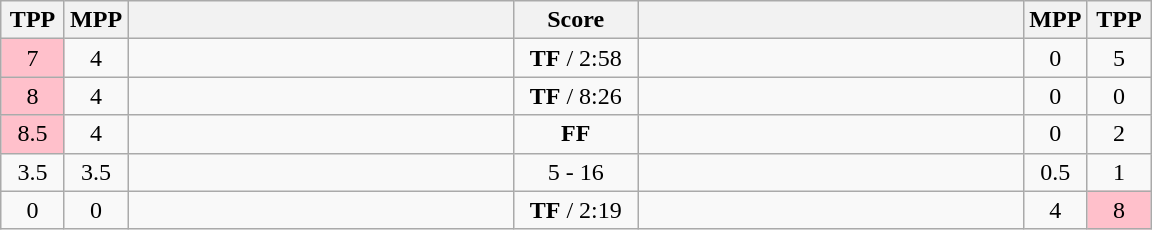<table class="wikitable" style="text-align: center;" |>
<tr>
<th width="35">TPP</th>
<th width="35">MPP</th>
<th width="250"></th>
<th width="75">Score</th>
<th width="250"></th>
<th width="35">MPP</th>
<th width="35">TPP</th>
</tr>
<tr>
<td bgcolor=pink>7</td>
<td>4</td>
<td style="text-align:left;"></td>
<td><strong>TF</strong> / 2:58</td>
<td style="text-align:left;"><strong></strong></td>
<td>0</td>
<td>5</td>
</tr>
<tr>
<td bgcolor=pink>8</td>
<td>4</td>
<td style="text-align:left;"></td>
<td><strong>TF</strong> / 8:26</td>
<td style="text-align:left;"><strong></strong></td>
<td>0</td>
<td>0</td>
</tr>
<tr>
<td bgcolor=pink>8.5</td>
<td>4</td>
<td style="text-align:left;"></td>
<td><strong>FF</strong></td>
<td style="text-align:left;"><strong></strong></td>
<td>0</td>
<td>2</td>
</tr>
<tr>
<td>3.5</td>
<td>3.5</td>
<td style="text-align:left;"></td>
<td>5 - 16</td>
<td style="text-align:left;"><strong></strong></td>
<td>0.5</td>
<td>1</td>
</tr>
<tr>
<td>0</td>
<td>0</td>
<td style="text-align:left;"><strong></strong></td>
<td><strong>TF</strong> / 2:19</td>
<td style="text-align:left;"></td>
<td>4</td>
<td bgcolor=pink>8</td>
</tr>
</table>
